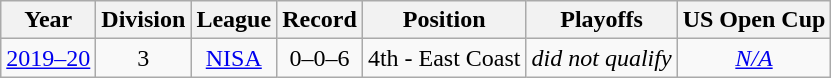<table class="wikitable" style="text-align:center;">
<tr>
<th>Year</th>
<th>Division</th>
<th>League</th>
<th>Record</th>
<th>Position</th>
<th>Playoffs</th>
<th>US Open Cup</th>
</tr>
<tr>
<td><a href='#'>2019–20</a></td>
<td>3</td>
<td><a href='#'>NISA</a></td>
<td>0–0–6</td>
<td>4th - East Coast</td>
<td><em>did not qualify</em></td>
<td><em><a href='#'>N/A</a></em></td>
</tr>
</table>
